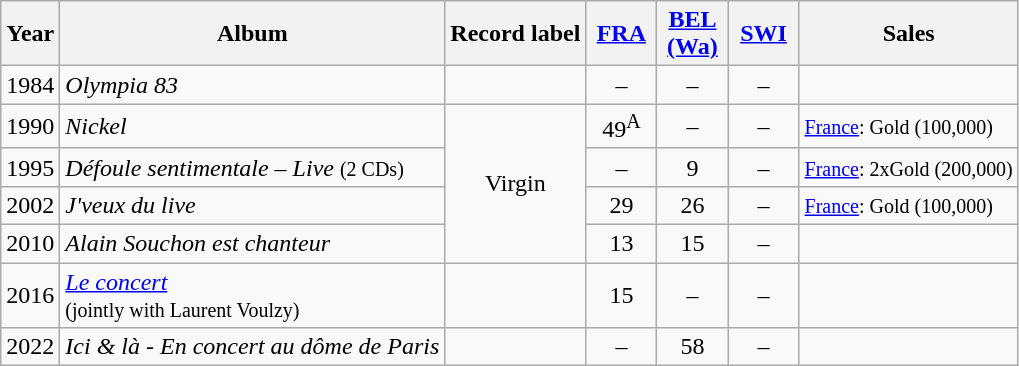<table class="wikitable">
<tr>
<th>Year</th>
<th>Album</th>
<th>Record label</th>
<th width="40"><a href='#'>FRA</a></th>
<th width="40"><a href='#'>BEL<br>(Wa)</a><br></th>
<th width="40"><a href='#'>SWI</a></th>
<th>Sales</th>
</tr>
<tr>
<td>1984</td>
<td><em>Olympia 83</em></td>
<td></td>
<td align="center">–</td>
<td align="center">–</td>
<td align="center">–</td>
<td></td>
</tr>
<tr>
<td>1990</td>
<td><em>Nickel</em></td>
<td rowspan=4 style="text-align:center;">Virgin</td>
<td align="center">49<sup>A</sup></td>
<td align="center">–</td>
<td align="center">–</td>
<td><small><a href='#'>France</a>: Gold (100,000)</small></td>
</tr>
<tr>
<td>1995</td>
<td><em>Défoule sentimentale – Live</em> <small>(2 CDs)</small></td>
<td align="center">–</td>
<td align="center">9</td>
<td align="center">–</td>
<td><small><a href='#'>France</a>: 2xGold (200,000)</small></td>
</tr>
<tr>
<td>2002</td>
<td><em>J'veux du live</em></td>
<td align="center">29</td>
<td align="center">26</td>
<td align="center">–</td>
<td><small><a href='#'>France</a>: Gold (100,000)</small></td>
</tr>
<tr>
<td>2010</td>
<td><em>Alain Souchon est chanteur</em></td>
<td align="center">13</td>
<td align="center">15</td>
<td align="center">–</td>
<td></td>
</tr>
<tr>
<td>2016</td>
<td><em><a href='#'>Le concert</a></em> <br><small>(jointly with Laurent Voulzy)</small></td>
<td></td>
<td align="center">15<br></td>
<td align="center">–</td>
<td align="center">–</td>
<td></td>
</tr>
<tr>
<td>2022</td>
<td><em>Ici & là - En concert au dôme de Paris</em></td>
<td></td>
<td align="center">–</td>
<td align="center">58</td>
<td align="center">–</td>
<td></td>
</tr>
</table>
